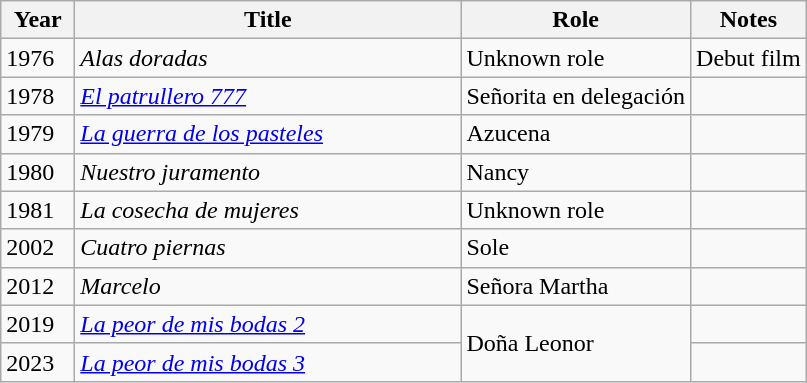<table class="wikitable sortable">
<tr>
<th width="42">Year</th>
<th width="250">Title</th>
<th>Role</th>
<th class="unsortable">Notes</th>
</tr>
<tr>
<td>1976</td>
<td><em>Alas doradas</em></td>
<td>Unknown role</td>
<td>Debut film</td>
</tr>
<tr>
<td>1978</td>
<td><em><a href='#'>El patrullero 777</a></em></td>
<td>Señorita en delegación</td>
<td></td>
</tr>
<tr>
<td>1979</td>
<td><em><a href='#'>La guerra de los pasteles</a></em></td>
<td>Azucena</td>
<td></td>
</tr>
<tr>
<td>1980</td>
<td><em>Nuestro juramento</em></td>
<td>Nancy</td>
<td></td>
</tr>
<tr>
<td>1981</td>
<td><em>La cosecha de mujeres</em></td>
<td>Unknown role</td>
<td></td>
</tr>
<tr>
<td>2002</td>
<td><em>Cuatro piernas</em></td>
<td>Sole</td>
<td></td>
</tr>
<tr>
<td>2012</td>
<td><em>Marcelo</em></td>
<td>Señora Martha</td>
<td></td>
</tr>
<tr>
<td>2019</td>
<td><em><a href='#'>La peor de mis bodas 2</a></em></td>
<td rowspan=2>Doña Leonor</td>
<td></td>
</tr>
<tr>
<td>2023</td>
<td><em><a href='#'>La peor de mis bodas 3</a></em></td>
<td></td>
</tr>
</table>
